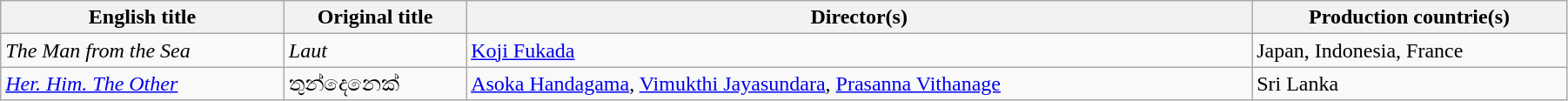<table class="wikitable" style="width:95%; margin-bottom:2px">
<tr>
<th>English title</th>
<th>Original title</th>
<th>Director(s)</th>
<th>Production countrie(s)</th>
</tr>
<tr>
<td><em>The Man from the Sea</em> </td>
<td><em>Laut</em></td>
<td><a href='#'>Koji Fukada</a></td>
<td>Japan, Indonesia, France</td>
</tr>
<tr>
<td><em><a href='#'>Her. Him. The Other</a></em> </td>
<td>තුන්දෙනෙක්</td>
<td><a href='#'>Asoka Handagama</a>, <a href='#'>Vimukthi Jayasundara</a>, <a href='#'>Prasanna Vithanage</a></td>
<td>Sri Lanka</td>
</tr>
</table>
